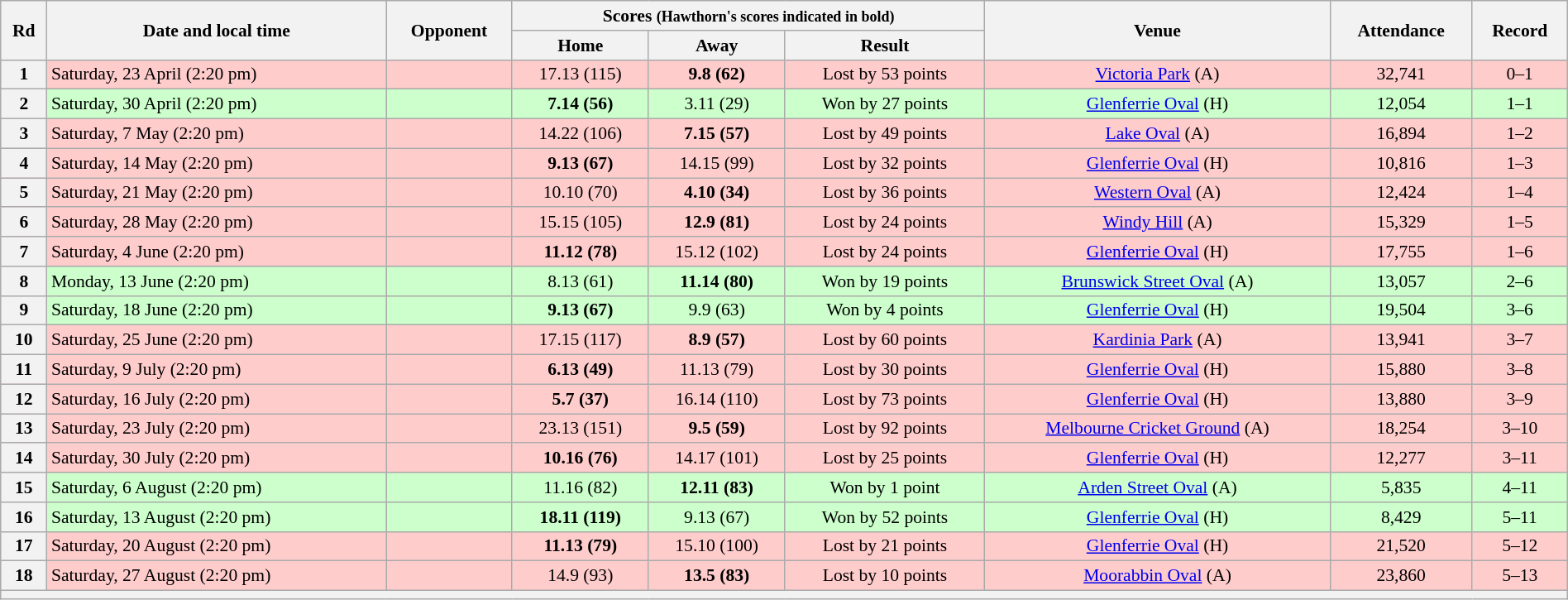<table class="wikitable" style="font-size:90%; text-align:center; width: 100%; margin-left: auto; margin-right: auto">
<tr>
<th rowspan="2">Rd</th>
<th rowspan="2">Date and local time</th>
<th rowspan="2">Opponent</th>
<th colspan="3">Scores <small>(Hawthorn's scores indicated in bold)</small></th>
<th rowspan="2">Venue</th>
<th rowspan="2">Attendance</th>
<th rowspan="2">Record</th>
</tr>
<tr>
<th>Home</th>
<th>Away</th>
<th>Result</th>
</tr>
<tr style="background:#fcc;">
<th>1</th>
<td align=left>Saturday, 23 April (2:20 pm)</td>
<td align=left></td>
<td>17.13 (115)</td>
<td><strong>9.8 (62)</strong></td>
<td>Lost by 53 points</td>
<td><a href='#'>Victoria Park</a> (A)</td>
<td>32,741</td>
<td>0–1</td>
</tr>
<tr style="background:#cfc">
<th>2</th>
<td align=left>Saturday, 30 April (2:20 pm)</td>
<td align=left></td>
<td><strong>7.14 (56)</strong></td>
<td>3.11 (29)</td>
<td>Won by 27 points</td>
<td><a href='#'>Glenferrie Oval</a> (H)</td>
<td>12,054</td>
<td>1–1</td>
</tr>
<tr style="background:#fcc;">
<th>3</th>
<td align=left>Saturday, 7 May (2:20 pm)</td>
<td align=left></td>
<td>14.22 (106)</td>
<td><strong>7.15 (57)</strong></td>
<td>Lost by 49 points</td>
<td><a href='#'>Lake Oval</a> (A)</td>
<td>16,894</td>
<td>1–2</td>
</tr>
<tr style="background:#fcc;">
<th>4</th>
<td align=left>Saturday, 14 May (2:20 pm)</td>
<td align=left></td>
<td><strong>9.13 (67)</strong></td>
<td>14.15 (99)</td>
<td>Lost by 32 points</td>
<td><a href='#'>Glenferrie Oval</a> (H)</td>
<td>10,816</td>
<td>1–3</td>
</tr>
<tr style="background:#fcc;">
<th>5</th>
<td align=left>Saturday, 21 May (2:20 pm)</td>
<td align=left></td>
<td>10.10 (70)</td>
<td><strong>4.10 (34)</strong></td>
<td>Lost by 36 points</td>
<td><a href='#'>Western Oval</a> (A)</td>
<td>12,424</td>
<td>1–4</td>
</tr>
<tr style="background:#fcc;">
<th>6</th>
<td align=left>Saturday, 28 May (2:20 pm)</td>
<td align=left></td>
<td>15.15 (105)</td>
<td><strong>12.9 (81)</strong></td>
<td>Lost by 24 points</td>
<td><a href='#'>Windy Hill</a> (A)</td>
<td>15,329</td>
<td>1–5</td>
</tr>
<tr style="background:#fcc;">
<th>7</th>
<td align=left>Saturday, 4 June (2:20 pm)</td>
<td align=left></td>
<td><strong>11.12 (78)</strong></td>
<td>15.12 (102)</td>
<td>Lost by 24 points</td>
<td><a href='#'>Glenferrie Oval</a> (H)</td>
<td>17,755</td>
<td>1–6</td>
</tr>
<tr style="background:#cfc">
<th>8</th>
<td align=left>Monday, 13 June (2:20 pm)</td>
<td align=left></td>
<td>8.13 (61)</td>
<td><strong>11.14 (80)</strong></td>
<td>Won by 19 points</td>
<td><a href='#'>Brunswick Street Oval</a> (A)</td>
<td>13,057</td>
<td>2–6</td>
</tr>
<tr style="background:#cfc">
<th>9</th>
<td align=left>Saturday, 18 June (2:20 pm)</td>
<td align=left></td>
<td><strong>9.13 (67)</strong></td>
<td>9.9 (63)</td>
<td>Won by 4 points</td>
<td><a href='#'>Glenferrie Oval</a> (H)</td>
<td>19,504</td>
<td>3–6</td>
</tr>
<tr style="background:#fcc;">
<th>10</th>
<td align=left>Saturday, 25 June (2:20 pm)</td>
<td align=left></td>
<td>17.15 (117)</td>
<td><strong>8.9 (57)</strong></td>
<td>Lost by 60 points</td>
<td><a href='#'>Kardinia Park</a> (A)</td>
<td>13,941</td>
<td>3–7</td>
</tr>
<tr style="background:#fcc;">
<th>11</th>
<td align=left>Saturday, 9 July (2:20 pm)</td>
<td align=left></td>
<td><strong>6.13 (49)</strong></td>
<td>11.13 (79)</td>
<td>Lost by 30 points</td>
<td><a href='#'>Glenferrie Oval</a> (H)</td>
<td>15,880</td>
<td>3–8</td>
</tr>
<tr style="background:#fcc;">
<th>12</th>
<td align=left>Saturday, 16 July (2:20 pm)</td>
<td align=left></td>
<td><strong>5.7 (37)</strong></td>
<td>16.14 (110)</td>
<td>Lost by 73 points</td>
<td><a href='#'>Glenferrie Oval</a> (H)</td>
<td>13,880</td>
<td>3–9</td>
</tr>
<tr style="background:#fcc;">
<th>13</th>
<td align=left>Saturday, 23 July (2:20 pm)</td>
<td align=left></td>
<td>23.13 (151)</td>
<td><strong>9.5 (59)</strong></td>
<td>Lost by 92 points</td>
<td><a href='#'>Melbourne Cricket Ground</a> (A)</td>
<td>18,254</td>
<td>3–10</td>
</tr>
<tr style="background:#fcc;">
<th>14</th>
<td align=left>Saturday, 30 July (2:20 pm)</td>
<td align=left></td>
<td><strong>10.16 (76)</strong></td>
<td>14.17 (101)</td>
<td>Lost by 25 points</td>
<td><a href='#'>Glenferrie Oval</a> (H)</td>
<td>12,277</td>
<td>3–11</td>
</tr>
<tr style="background:#cfc">
<th>15</th>
<td align=left>Saturday, 6 August (2:20 pm)</td>
<td align=left></td>
<td>11.16 (82)</td>
<td><strong>12.11 (83)</strong></td>
<td>Won by 1 point</td>
<td><a href='#'>Arden Street Oval</a> (A)</td>
<td>5,835</td>
<td>4–11</td>
</tr>
<tr style="background:#cfc">
<th>16</th>
<td align=left>Saturday, 13 August (2:20 pm)</td>
<td align=left></td>
<td><strong>18.11 (119)</strong></td>
<td>9.13 (67)</td>
<td>Won by 52 points</td>
<td><a href='#'>Glenferrie Oval</a> (H)</td>
<td>8,429</td>
<td>5–11</td>
</tr>
<tr style="background:#fcc;">
<th>17</th>
<td align=left>Saturday, 20 August (2:20 pm)</td>
<td align=left></td>
<td><strong>11.13 (79)</strong></td>
<td>15.10 (100)</td>
<td>Lost by 21 points</td>
<td><a href='#'>Glenferrie Oval</a> (H)</td>
<td>21,520</td>
<td>5–12</td>
</tr>
<tr style="background:#fcc;">
<th>18</th>
<td align=left>Saturday, 27 August (2:20 pm)</td>
<td align=left></td>
<td>14.9 (93)</td>
<td><strong>13.5 (83)</strong></td>
<td>Lost by 10 points</td>
<td><a href='#'>Moorabbin Oval</a> (A)</td>
<td>23,860</td>
<td>5–13</td>
</tr>
<tr>
<th colspan=9></th>
</tr>
</table>
